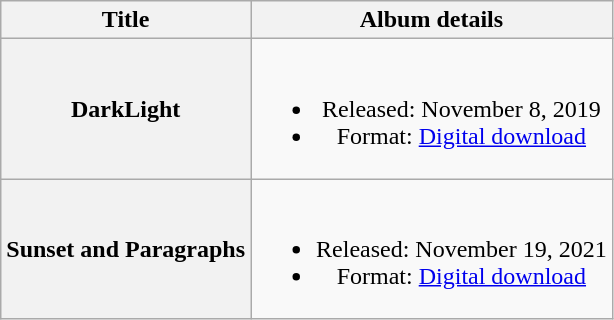<table class="wikitable plainrowheaders" style="text-align: center;">
<tr>
<th scope="col">Title</th>
<th scope="col">Album details</th>
</tr>
<tr>
<th scope="row">DarkLight</th>
<td><br><ul><li>Released: November 8, 2019</li><li>Format: <a href='#'>Digital download</a></li></ul></td>
</tr>
<tr>
<th scope="row">Sunset and Paragraphs</th>
<td><br><ul><li>Released: November 19, 2021</li><li>Format: <a href='#'>Digital download</a></li></ul></td>
</tr>
</table>
